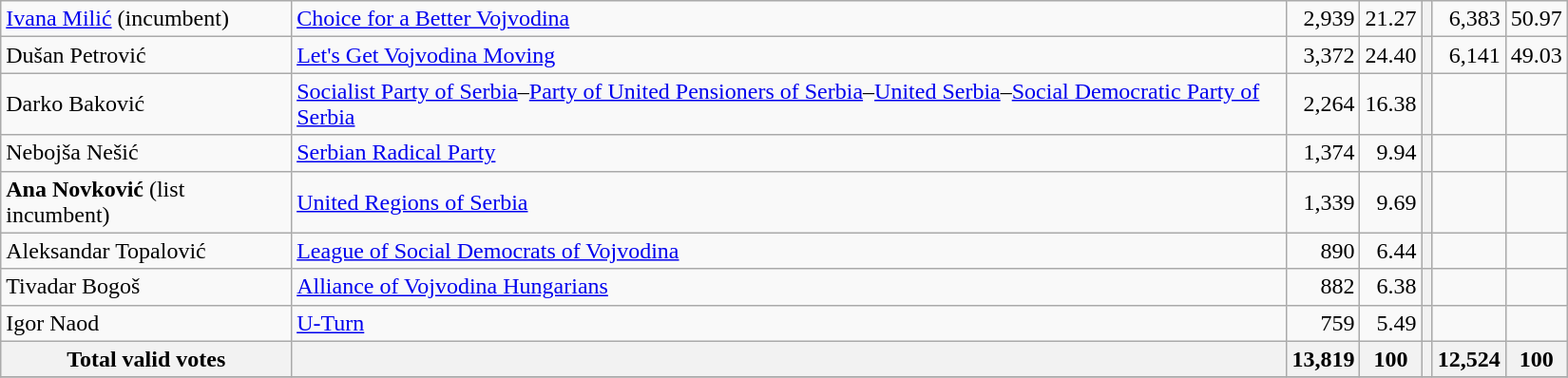<table style="width:1100px;" class="wikitable">
<tr>
<td align="left"><a href='#'>Ivana Milić</a> (incumbent)</td>
<td align="left"><a href='#'>Choice for a Better Vojvodina</a></td>
<td align="right">2,939</td>
<td align="right">21.27</td>
<th align="left"></th>
<td align="right">6,383</td>
<td align="right">50.97</td>
</tr>
<tr>
<td align="left">Dušan Petrović</td>
<td align="left"><a href='#'>Let's Get Vojvodina Moving</a></td>
<td align="right">3,372</td>
<td align="right">24.40</td>
<th align="left"></th>
<td align="right">6,141</td>
<td align="right">49.03</td>
</tr>
<tr>
<td align="left">Darko Baković</td>
<td align="left"><a href='#'>Socialist Party of Serbia</a>–<a href='#'>Party of United Pensioners of Serbia</a>–<a href='#'>United Serbia</a>–<a href='#'>Social Democratic Party of Serbia</a></td>
<td align="right">2,264</td>
<td align="right">16.38</td>
<th align="left"></th>
<td align="right"></td>
<td align="right"></td>
</tr>
<tr>
<td align="left">Nebojša Nešić</td>
<td align="left"><a href='#'>Serbian Radical Party</a></td>
<td align="right">1,374</td>
<td align="right">9.94</td>
<th align="left"></th>
<td align="right"></td>
<td align="right"></td>
</tr>
<tr>
<td align="left"><strong>Ana Novković</strong> (list incumbent)</td>
<td align="left"><a href='#'>United Regions of Serbia</a></td>
<td align="right">1,339</td>
<td align="right">9.69</td>
<th align="left"></th>
<td align="right"></td>
<td align="right"></td>
</tr>
<tr>
<td align="left">Aleksandar Topalović</td>
<td align="left"><a href='#'>League of Social Democrats of Vojvodina</a></td>
<td align="right">890</td>
<td align="right">6.44</td>
<th align="left"></th>
<td align="right"></td>
<td align="right"></td>
</tr>
<tr>
<td align="left">Tivadar Bogoš</td>
<td align="left"><a href='#'>Alliance of Vojvodina Hungarians</a></td>
<td align="right">882</td>
<td align="right">6.38</td>
<th align="left"></th>
<td align="right"></td>
<td align="right"></td>
</tr>
<tr>
<td align="left">Igor Naod</td>
<td align="left"><a href='#'>U-Turn</a></td>
<td align="right">759</td>
<td align="right">5.49</td>
<th align="left"></th>
<td align="right"></td>
<td align="right"></td>
</tr>
<tr>
<th align="left">Total valid votes</th>
<th align="left"></th>
<th align="right">13,819</th>
<th align="right">100</th>
<th align="left"></th>
<th align="right">12,524</th>
<th align="right">100</th>
</tr>
<tr>
</tr>
</table>
